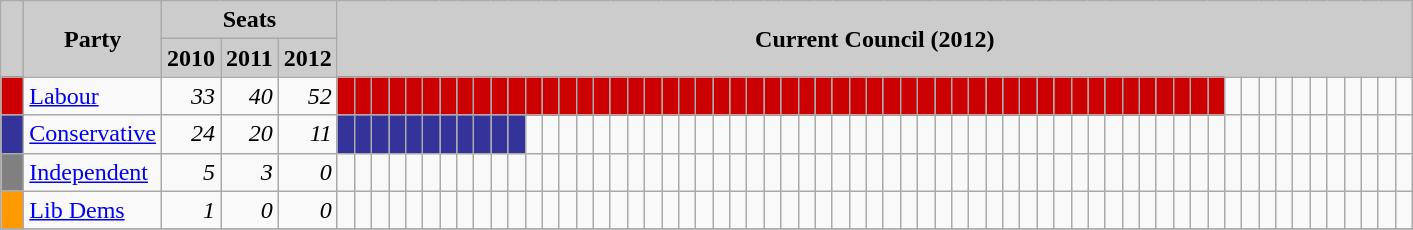<table class="wikitable">
<tr>
<th style="background:#ccc" rowspan="2">  </th>
<th style="background:#ccc" rowspan="2">Party</th>
<th style="background:#ccc" colspan="3">Seats</th>
<th style="background:#ccc" colspan="63" rowspan="2">Current Council (2012)</th>
</tr>
<tr>
<th style="background:#ccc">2010</th>
<th style="background:#ccc">2011</th>
<th style="background:#ccc">2012</th>
</tr>
<tr>
<td style="background:#c00"> </td>
<td><a href='#'>Labour</a></td>
<td style="text-align: right"><em>33</em></td>
<td style="text-align: right"><em>40</em></td>
<td style="text-align: right"><em>52</em></td>
<td style="background:#c00"> </td>
<td style="background:#c00"> </td>
<td style="background:#c00"> </td>
<td style="background:#c00"> </td>
<td style="background:#c00"> </td>
<td style="background:#c00"> </td>
<td style="background:#c00"> </td>
<td style="background:#c00"> </td>
<td style="background:#c00"> </td>
<td style="background:#c00"> </td>
<td style="background:#c00"> </td>
<td style="background:#c00"> </td>
<td style="background:#c00"> </td>
<td style="background:#c00"> </td>
<td style="background:#c00"> </td>
<td style="background:#c00"> </td>
<td style="background:#c00"> </td>
<td style="background:#c00"> </td>
<td style="background:#c00"> </td>
<td style="background:#c00"> </td>
<td style="background:#c00"> </td>
<td style="background:#c00"> </td>
<td style="background:#c00"> </td>
<td style="background:#c00"> </td>
<td style="background:#c00"> </td>
<td style="background:#c00"> </td>
<td style="background:#c00"> </td>
<td style="background:#c00"> </td>
<td style="background:#c00"> </td>
<td style="background:#c00"> </td>
<td style="background:#c00"> </td>
<td style="background:#c00"> </td>
<td style="background:#c00"> </td>
<td style="background:#c00"> </td>
<td style="background:#c00"> </td>
<td style="background:#c00"> </td>
<td style="background:#c00"> </td>
<td style="background:#c00"> </td>
<td style="background:#c00"> </td>
<td style="background:#c00"> </td>
<td style="background:#c00"> </td>
<td style="background:#c00"> </td>
<td style="background:#c00"> </td>
<td style="background:#c00"> </td>
<td style="background:#c00"> </td>
<td style="background:#c00"> </td>
<td style="background:#c00"> </td>
<td style="background:#c00"> </td>
<td style="background:#c00"> </td>
<td style="background:#c00"> </td>
<td style="background:#c00"> </td>
<td style="background:#c00"> </td>
<td> </td>
<td> </td>
<td> </td>
<td> </td>
<td> </td>
<td> </td>
<td> </td>
<td> </td>
<td> </td>
<td> </td>
<td> </td>
</tr>
<tr>
<td style="background:#339"> </td>
<td><a href='#'>Conservative</a></td>
<td style="text-align: right"><em>24</em></td>
<td style="text-align: right"><em>20</em></td>
<td style="text-align: right"><em>11</em></td>
<td style="background:#339"> </td>
<td style="background:#339"> </td>
<td style="background:#339"> </td>
<td style="background:#339"> </td>
<td style="background:#339"> </td>
<td style="background:#339"> </td>
<td style="background:#339"> </td>
<td style="background:#339"> </td>
<td style="background:#339"> </td>
<td style="background:#339"> </td>
<td style="background:#339"> </td>
<td> </td>
<td> </td>
<td> </td>
<td> </td>
<td> </td>
<td> </td>
<td> </td>
<td> </td>
<td> </td>
<td> </td>
<td> </td>
<td> </td>
<td> </td>
<td> </td>
<td> </td>
<td> </td>
<td> </td>
<td> </td>
<td> </td>
<td> </td>
<td> </td>
<td> </td>
<td> </td>
<td> </td>
<td> </td>
<td> </td>
<td> </td>
<td> </td>
<td> </td>
<td> </td>
<td> </td>
<td> </td>
<td> </td>
<td> </td>
<td> </td>
<td> </td>
<td> </td>
<td> </td>
<td> </td>
<td> </td>
<td> </td>
<td> </td>
<td> </td>
<td> </td>
<td> </td>
<td> </td>
<td> </td>
<td> </td>
<td> </td>
<td> </td>
<td> </td>
<td> </td>
</tr>
<tr>
<td style="background:gray"> </td>
<td><a href='#'>Independent</a></td>
<td style="text-align: right"><em>5</em></td>
<td style="text-align: right"><em>3</em></td>
<td style="text-align: right"><em>0</em></td>
<td> </td>
<td> </td>
<td> </td>
<td> </td>
<td> </td>
<td> </td>
<td> </td>
<td> </td>
<td> </td>
<td> </td>
<td> </td>
<td> </td>
<td> </td>
<td> </td>
<td> </td>
<td> </td>
<td> </td>
<td> </td>
<td> </td>
<td> </td>
<td> </td>
<td> </td>
<td> </td>
<td> </td>
<td> </td>
<td> </td>
<td> </td>
<td> </td>
<td> </td>
<td> </td>
<td> </td>
<td> </td>
<td> </td>
<td> </td>
<td> </td>
<td> </td>
<td> </td>
<td> </td>
<td> </td>
<td> </td>
<td> </td>
<td> </td>
<td> </td>
<td> </td>
<td> </td>
<td> </td>
<td> </td>
<td> </td>
<td> </td>
<td> </td>
<td> </td>
<td> </td>
<td> </td>
<td> </td>
<td> </td>
<td> </td>
<td> </td>
<td> </td>
<td> </td>
<td> </td>
<td> </td>
<td> </td>
<td> </td>
</tr>
<tr>
<td style="background:#f90"> </td>
<td><a href='#'>Lib Dems</a></td>
<td style="text-align: right"><em>1</em></td>
<td style="text-align: right"><em>0</em></td>
<td style="text-align: right"><em>0</em></td>
<td> </td>
<td> </td>
<td> </td>
<td> </td>
<td> </td>
<td> </td>
<td> </td>
<td> </td>
<td> </td>
<td> </td>
<td> </td>
<td> </td>
<td> </td>
<td> </td>
<td> </td>
<td> </td>
<td> </td>
<td> </td>
<td> </td>
<td> </td>
<td> </td>
<td> </td>
<td> </td>
<td> </td>
<td> </td>
<td> </td>
<td> </td>
<td> </td>
<td> </td>
<td> </td>
<td> </td>
<td> </td>
<td> </td>
<td> </td>
<td> </td>
<td> </td>
<td> </td>
<td> </td>
<td> </td>
<td> </td>
<td> </td>
<td> </td>
<td> </td>
<td> </td>
<td> </td>
<td> </td>
<td> </td>
<td> </td>
<td> </td>
<td> </td>
<td> </td>
<td> </td>
<td> </td>
<td> </td>
<td> </td>
<td> </td>
<td> </td>
<td> </td>
<td> </td>
<td> </td>
<td> </td>
<td> </td>
<td> </td>
</tr>
<tr>
</tr>
</table>
